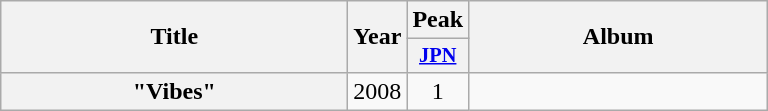<table class="wikitable plainrowheaders" style="text-align:center;">
<tr>
<th scope="col" rowspan="2" style="width:14em;">Title</th>
<th scope="col" rowspan="2" style="width:1em;">Year</th>
<th scope="col" colspan="1" style="width:1em;">Peak</th>
<th scope="col" rowspan="2" style="width:12em;">Album</th>
</tr>
<tr>
<th scope="col" style="width:2.5em;font-size:85%;"><a href='#'>JPN</a><br></th>
</tr>
<tr>
<th scope="row">"Vibes"</th>
<td>2008</td>
<td>1</td>
<td></td>
</tr>
</table>
